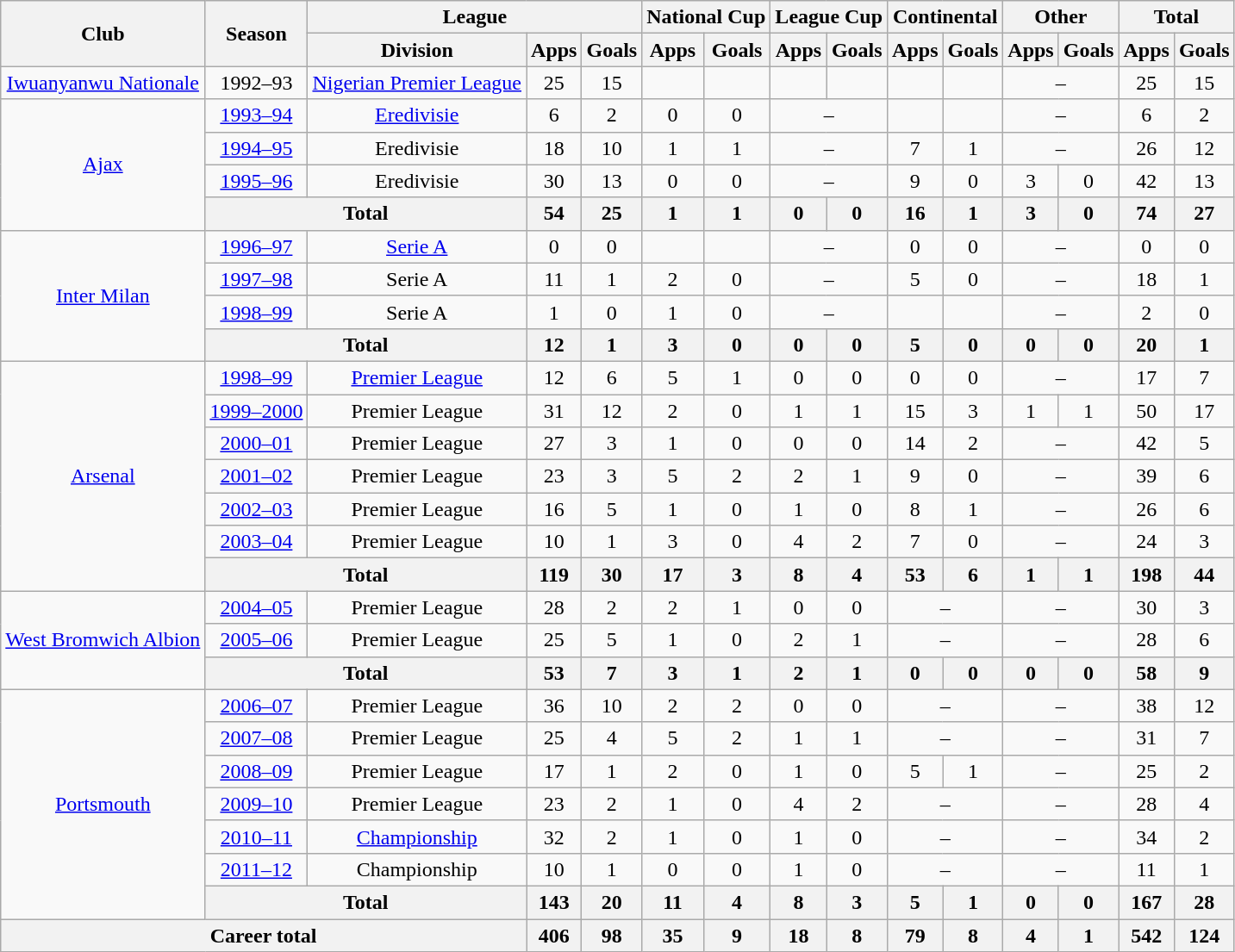<table class="wikitable" style="text-align:center">
<tr>
<th rowspan="2">Club</th>
<th rowspan="2">Season</th>
<th colspan="3">League</th>
<th colspan="2">National Cup</th>
<th colspan="2">League Cup</th>
<th colspan="2">Continental</th>
<th colspan="2">Other</th>
<th colspan="2">Total</th>
</tr>
<tr>
<th>Division</th>
<th>Apps</th>
<th>Goals</th>
<th>Apps</th>
<th>Goals</th>
<th>Apps</th>
<th>Goals</th>
<th>Apps</th>
<th>Goals</th>
<th>Apps</th>
<th>Goals</th>
<th>Apps</th>
<th>Goals</th>
</tr>
<tr>
<td><a href='#'>Iwuanyanwu Nationale</a></td>
<td>1992–93</td>
<td><a href='#'>Nigerian Premier League</a></td>
<td>25</td>
<td>15</td>
<td></td>
<td></td>
<td></td>
<td></td>
<td></td>
<td></td>
<td colspan="2">–</td>
<td>25</td>
<td>15</td>
</tr>
<tr>
<td rowspan="4"><a href='#'>Ajax</a></td>
<td><a href='#'>1993–94</a></td>
<td><a href='#'>Eredivisie</a></td>
<td>6</td>
<td>2</td>
<td>0</td>
<td>0</td>
<td colspan="2">–</td>
<td></td>
<td></td>
<td colspan="2">–</td>
<td>6</td>
<td>2</td>
</tr>
<tr>
<td><a href='#'>1994–95</a></td>
<td>Eredivisie</td>
<td>18</td>
<td>10</td>
<td>1</td>
<td>1</td>
<td colspan="2">–</td>
<td>7</td>
<td>1</td>
<td colspan="2">–</td>
<td>26</td>
<td>12</td>
</tr>
<tr>
<td><a href='#'>1995–96</a></td>
<td>Eredivisie</td>
<td>30</td>
<td>13</td>
<td>0</td>
<td>0</td>
<td colspan="2">–</td>
<td>9</td>
<td>0</td>
<td>3</td>
<td>0</td>
<td>42</td>
<td>13</td>
</tr>
<tr>
<th colspan="2">Total</th>
<th>54</th>
<th>25</th>
<th>1</th>
<th>1</th>
<th>0</th>
<th>0</th>
<th>16</th>
<th>1</th>
<th>3</th>
<th>0</th>
<th>74</th>
<th>27</th>
</tr>
<tr>
<td rowspan="4"><a href='#'>Inter Milan</a></td>
<td><a href='#'>1996–97</a></td>
<td><a href='#'>Serie A</a></td>
<td>0</td>
<td>0</td>
<td></td>
<td></td>
<td colspan="2">–</td>
<td>0</td>
<td>0</td>
<td colspan="2">–</td>
<td>0</td>
<td>0</td>
</tr>
<tr>
<td><a href='#'>1997–98</a></td>
<td>Serie A</td>
<td>11</td>
<td>1</td>
<td>2</td>
<td>0</td>
<td colspan="2">–</td>
<td>5</td>
<td>0</td>
<td colspan="2">–</td>
<td>18</td>
<td>1</td>
</tr>
<tr>
<td><a href='#'>1998–99</a></td>
<td>Serie A</td>
<td>1</td>
<td>0</td>
<td>1</td>
<td>0</td>
<td colspan="2">–</td>
<td></td>
<td></td>
<td colspan="2">–</td>
<td>2</td>
<td>0</td>
</tr>
<tr>
<th colspan="2">Total</th>
<th>12</th>
<th>1</th>
<th>3</th>
<th>0</th>
<th>0</th>
<th>0</th>
<th>5</th>
<th>0</th>
<th>0</th>
<th>0</th>
<th>20</th>
<th>1</th>
</tr>
<tr>
<td rowspan="7"><a href='#'>Arsenal</a></td>
<td><a href='#'>1998–99</a></td>
<td><a href='#'>Premier League</a></td>
<td>12</td>
<td>6</td>
<td>5</td>
<td>1</td>
<td>0</td>
<td>0</td>
<td>0</td>
<td>0</td>
<td colspan="2">–</td>
<td>17</td>
<td>7</td>
</tr>
<tr>
<td><a href='#'>1999–2000</a></td>
<td>Premier League</td>
<td>31</td>
<td>12</td>
<td>2</td>
<td>0</td>
<td>1</td>
<td>1</td>
<td>15</td>
<td>3</td>
<td>1</td>
<td>1</td>
<td>50</td>
<td>17</td>
</tr>
<tr>
<td><a href='#'>2000–01</a></td>
<td>Premier League</td>
<td>27</td>
<td>3</td>
<td>1</td>
<td>0</td>
<td>0</td>
<td>0</td>
<td>14</td>
<td>2</td>
<td colspan="2">–</td>
<td>42</td>
<td>5</td>
</tr>
<tr>
<td><a href='#'>2001–02</a></td>
<td>Premier League</td>
<td>23</td>
<td>3</td>
<td>5</td>
<td>2</td>
<td>2</td>
<td>1</td>
<td>9</td>
<td>0</td>
<td colspan="2">–</td>
<td>39</td>
<td>6</td>
</tr>
<tr>
<td><a href='#'>2002–03</a></td>
<td>Premier League</td>
<td>16</td>
<td>5</td>
<td>1</td>
<td>0</td>
<td>1</td>
<td>0</td>
<td>8</td>
<td>1</td>
<td colspan="2">–</td>
<td>26</td>
<td>6</td>
</tr>
<tr>
<td><a href='#'>2003–04</a></td>
<td>Premier League</td>
<td>10</td>
<td>1</td>
<td>3</td>
<td>0</td>
<td>4</td>
<td>2</td>
<td>7</td>
<td>0</td>
<td colspan="2">–</td>
<td>24</td>
<td>3</td>
</tr>
<tr>
<th colspan="2">Total</th>
<th>119</th>
<th>30</th>
<th>17</th>
<th>3</th>
<th>8</th>
<th>4</th>
<th>53</th>
<th>6</th>
<th>1</th>
<th>1</th>
<th>198</th>
<th>44</th>
</tr>
<tr>
<td rowspan="3"><a href='#'>West Bromwich Albion</a></td>
<td><a href='#'>2004–05</a></td>
<td>Premier League</td>
<td>28</td>
<td>2</td>
<td>2</td>
<td>1</td>
<td>0</td>
<td>0</td>
<td colspan="2">–</td>
<td colspan="2">–</td>
<td>30</td>
<td>3</td>
</tr>
<tr>
<td><a href='#'>2005–06</a></td>
<td>Premier League</td>
<td>25</td>
<td>5</td>
<td>1</td>
<td>0</td>
<td>2</td>
<td>1</td>
<td colspan="2">–</td>
<td colspan="2">–</td>
<td>28</td>
<td>6</td>
</tr>
<tr>
<th colspan="2">Total</th>
<th>53</th>
<th>7</th>
<th>3</th>
<th>1</th>
<th>2</th>
<th>1</th>
<th>0</th>
<th>0</th>
<th>0</th>
<th>0</th>
<th>58</th>
<th>9</th>
</tr>
<tr>
<td rowspan="7"><a href='#'>Portsmouth</a></td>
<td><a href='#'>2006–07</a></td>
<td>Premier League</td>
<td>36</td>
<td>10</td>
<td>2</td>
<td>2</td>
<td>0</td>
<td>0</td>
<td colspan="2">–</td>
<td colspan="2">–</td>
<td>38</td>
<td>12</td>
</tr>
<tr>
<td><a href='#'>2007–08</a></td>
<td>Premier League</td>
<td>25</td>
<td>4</td>
<td>5</td>
<td>2</td>
<td>1</td>
<td>1</td>
<td colspan="2">–</td>
<td colspan="2">–</td>
<td>31</td>
<td>7</td>
</tr>
<tr>
<td><a href='#'>2008–09</a></td>
<td>Premier League</td>
<td>17</td>
<td>1</td>
<td>2</td>
<td>0</td>
<td>1</td>
<td>0</td>
<td>5</td>
<td>1</td>
<td colspan="2">–</td>
<td>25</td>
<td>2</td>
</tr>
<tr>
<td><a href='#'>2009–10</a></td>
<td>Premier League</td>
<td>23</td>
<td>2</td>
<td>1</td>
<td>0</td>
<td>4</td>
<td>2</td>
<td colspan="2">–</td>
<td colspan="2">–</td>
<td>28</td>
<td>4</td>
</tr>
<tr>
<td><a href='#'>2010–11</a></td>
<td><a href='#'>Championship</a></td>
<td>32</td>
<td>2</td>
<td>1</td>
<td>0</td>
<td>1</td>
<td>0</td>
<td colspan="2">–</td>
<td colspan="2">–</td>
<td>34</td>
<td>2</td>
</tr>
<tr>
<td><a href='#'>2011–12</a></td>
<td>Championship</td>
<td>10</td>
<td>1</td>
<td>0</td>
<td>0</td>
<td>1</td>
<td>0</td>
<td colspan="2">–</td>
<td colspan="2">–</td>
<td>11</td>
<td>1</td>
</tr>
<tr>
<th colspan="2">Total</th>
<th>143</th>
<th>20</th>
<th>11</th>
<th>4</th>
<th>8</th>
<th>3</th>
<th>5</th>
<th>1</th>
<th>0</th>
<th>0</th>
<th>167</th>
<th>28</th>
</tr>
<tr>
<th colspan="3">Career total</th>
<th>406</th>
<th>98</th>
<th>35</th>
<th>9</th>
<th>18</th>
<th>8</th>
<th>79</th>
<th>8</th>
<th>4</th>
<th>1</th>
<th>542</th>
<th>124</th>
</tr>
</table>
